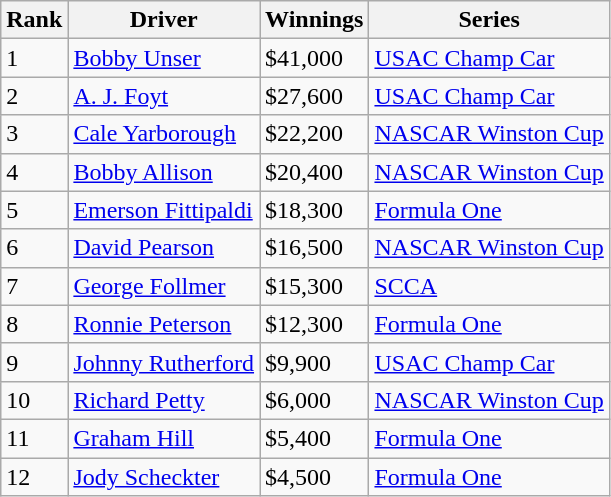<table class="wikitable">
<tr>
<th><strong>Rank</strong></th>
<th><strong>Driver</strong></th>
<th><strong>Winnings</strong></th>
<th><strong>Series</strong></th>
</tr>
<tr>
<td>1</td>
<td> <a href='#'>Bobby Unser</a></td>
<td>$41,000</td>
<td><a href='#'>USAC Champ Car</a></td>
</tr>
<tr>
<td>2</td>
<td> <a href='#'>A. J. Foyt</a></td>
<td>$27,600</td>
<td><a href='#'>USAC Champ Car</a></td>
</tr>
<tr>
<td>3</td>
<td> <a href='#'>Cale Yarborough</a></td>
<td>$22,200</td>
<td><a href='#'>NASCAR Winston Cup</a></td>
</tr>
<tr>
<td>4</td>
<td> <a href='#'>Bobby Allison</a></td>
<td>$20,400</td>
<td><a href='#'>NASCAR Winston Cup</a></td>
</tr>
<tr>
<td>5</td>
<td> <a href='#'>Emerson Fittipaldi</a></td>
<td>$18,300</td>
<td><a href='#'>Formula One</a></td>
</tr>
<tr>
<td>6</td>
<td> <a href='#'>David Pearson</a></td>
<td>$16,500</td>
<td><a href='#'>NASCAR Winston Cup</a></td>
</tr>
<tr>
<td>7</td>
<td> <a href='#'>George Follmer</a></td>
<td>$15,300</td>
<td><a href='#'>SCCA</a></td>
</tr>
<tr>
<td>8</td>
<td> <a href='#'>Ronnie Peterson</a></td>
<td>$12,300</td>
<td><a href='#'>Formula One</a></td>
</tr>
<tr>
<td>9</td>
<td> <a href='#'>Johnny Rutherford</a></td>
<td>$9,900</td>
<td><a href='#'>USAC Champ Car</a></td>
</tr>
<tr>
<td>10</td>
<td> <a href='#'>Richard Petty</a></td>
<td>$6,000</td>
<td><a href='#'>NASCAR Winston Cup</a></td>
</tr>
<tr>
<td>11</td>
<td> <a href='#'>Graham Hill</a></td>
<td>$5,400</td>
<td><a href='#'>Formula One</a></td>
</tr>
<tr>
<td>12</td>
<td> <a href='#'>Jody Scheckter</a></td>
<td>$4,500</td>
<td><a href='#'>Formula One</a></td>
</tr>
</table>
